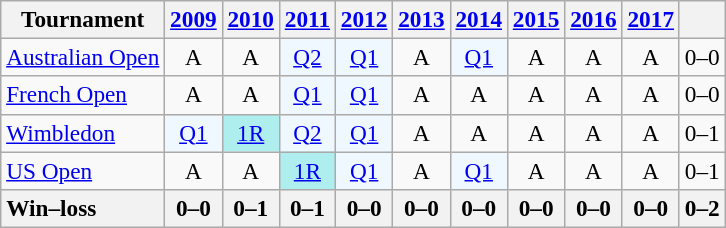<table class=wikitable style=text-align:center;font-size:97%>
<tr>
<th>Tournament</th>
<th><a href='#'>2009</a></th>
<th><a href='#'>2010</a></th>
<th><a href='#'>2011</a></th>
<th><a href='#'>2012</a></th>
<th><a href='#'>2013</a></th>
<th><a href='#'>2014</a></th>
<th><a href='#'>2015</a></th>
<th><a href='#'>2016</a></th>
<th><a href='#'>2017</a></th>
<th></th>
</tr>
<tr>
<td style="text-align:left;"><a href='#'>Australian Open</a></td>
<td>A</td>
<td>A</td>
<td style="background:#f0f8ff;"><a href='#'>Q2</a></td>
<td style="background:#f0f8ff;"><a href='#'>Q1</a></td>
<td>A</td>
<td style="background:#f0f8ff;"><a href='#'>Q1</a></td>
<td>A</td>
<td>A</td>
<td>A</td>
<td>0–0</td>
</tr>
<tr>
<td style="text-align:left;"><a href='#'>French Open</a></td>
<td>A</td>
<td>A</td>
<td style="background:#f0f8ff;"><a href='#'>Q1</a></td>
<td style="background:#f0f8ff;"><a href='#'>Q1</a></td>
<td>A</td>
<td>A</td>
<td>A</td>
<td>A</td>
<td>A</td>
<td>0–0</td>
</tr>
<tr>
<td style="text-align:left;"><a href='#'>Wimbledon</a></td>
<td style="background:#f0f8ff;"><a href='#'>Q1</a></td>
<td style="background:#afeeee;"><a href='#'>1R</a></td>
<td style="background:#f0f8ff;"><a href='#'>Q2</a></td>
<td style="background:#f0f8ff;"><a href='#'>Q1</a></td>
<td>A</td>
<td>A</td>
<td>A</td>
<td>A</td>
<td>A</td>
<td>0–1</td>
</tr>
<tr>
<td style="text-align:left;"><a href='#'>US Open</a></td>
<td>A</td>
<td>A</td>
<td style="background:#afeeee;"><a href='#'>1R</a></td>
<td style="background:#f0f8ff;"><a href='#'>Q1</a></td>
<td>A</td>
<td style="background:#f0f8ff;"><a href='#'>Q1</a></td>
<td>A</td>
<td>A</td>
<td>A</td>
<td>0–1</td>
</tr>
<tr>
<th style="text-align:left;">Win–loss</th>
<th>0–0</th>
<th>0–1</th>
<th>0–1</th>
<th>0–0</th>
<th>0–0</th>
<th>0–0</th>
<th>0–0</th>
<th>0–0</th>
<th>0–0</th>
<th>0–2</th>
</tr>
</table>
